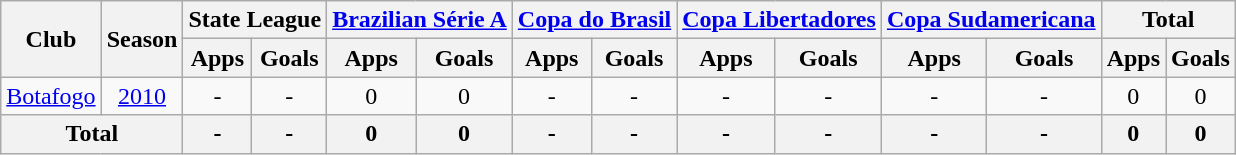<table class="wikitable" style="text-align: center;">
<tr>
<th rowspan="2">Club</th>
<th rowspan="2">Season</th>
<th colspan="2">State League</th>
<th colspan="2"><a href='#'>Brazilian Série A</a></th>
<th colspan="2"><a href='#'>Copa do Brasil</a></th>
<th colspan="2"><a href='#'>Copa Libertadores</a></th>
<th colspan="2"><a href='#'>Copa Sudamericana</a></th>
<th colspan="2">Total</th>
</tr>
<tr>
<th>Apps</th>
<th>Goals</th>
<th>Apps</th>
<th>Goals</th>
<th>Apps</th>
<th>Goals</th>
<th>Apps</th>
<th>Goals</th>
<th>Apps</th>
<th>Goals</th>
<th>Apps</th>
<th>Goals</th>
</tr>
<tr>
<td rowspan="1" valign="center"><a href='#'>Botafogo</a></td>
<td><a href='#'>2010</a></td>
<td>-</td>
<td>-</td>
<td>0</td>
<td>0</td>
<td>-</td>
<td>-</td>
<td>-</td>
<td>-</td>
<td>-</td>
<td>-</td>
<td>0</td>
<td>0</td>
</tr>
<tr>
<th colspan="2"><strong>Total</strong></th>
<th>-</th>
<th>-</th>
<th>0</th>
<th>0</th>
<th>-</th>
<th>-</th>
<th>-</th>
<th>-</th>
<th>-</th>
<th>-</th>
<th>0</th>
<th>0</th>
</tr>
</table>
